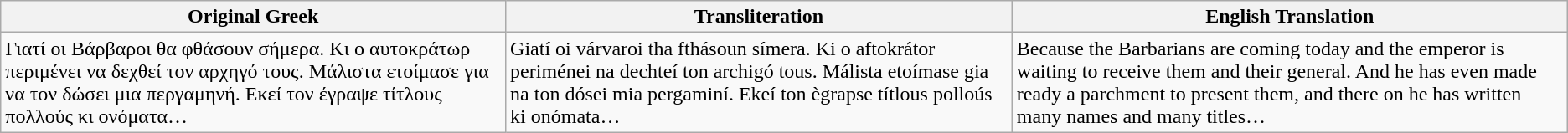<table class="wikitable sortable “wikitable”">
<tr>
<th>Original Greek</th>
<th>Transliteration</th>
<th>English Translation</th>
</tr>
<tr>
<td>Γιατί οι Βάρβαροι θα φθάσουν σήμερα. Κι ο αυτοκράτωρ περιμένει να δεχθεί τον αρχηγό τους. Μάλιστα ετοίμασε για να τον δώσει μια περγαμηνή. Εκεί τον έγραψε τίτλους πολλούς κι ονόματα…</td>
<td>Giatí oi várvaroi tha fthásoun símera. Ki o aftokrátor periménei na dechteí ton archigó tous. Málista etoímase gia na ton dósei mia pergaminí. Ekeí ton ègrapse títlous polloús ki onómata…</td>
<td>Because the Barbarians are coming today and the emperor is waiting to receive them and their general. And he has even made ready a parchment to present them, and there on he has written many names and many titles…</td>
</tr>
</table>
